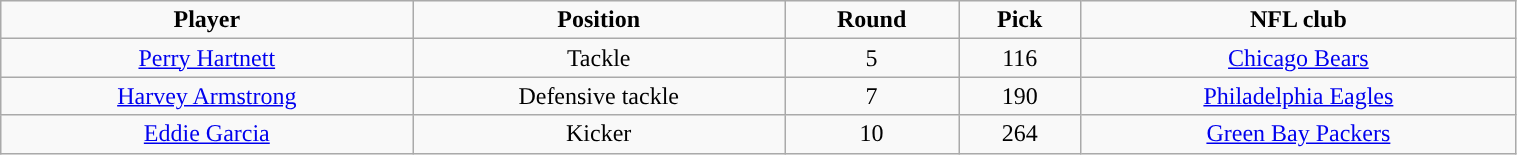<table class="wikitable" style="width:80%;">
<tr style="text-align:center; ">
<td><strong>Player</strong></td>
<td><strong>Position</strong></td>
<td><strong>Round</strong></td>
<td><strong>Pick</strong></td>
<td><strong>NFL club</strong></td>
</tr>
<tr style="text-align:center;" bgcolor="">
<td><a href='#'>Perry Hartnett</a></td>
<td>Tackle</td>
<td>5</td>
<td>116</td>
<td><a href='#'>Chicago Bears</a></td>
</tr>
<tr style="text-align:center;" bgcolor="">
<td><a href='#'>Harvey Armstrong</a></td>
<td>Defensive tackle</td>
<td>7</td>
<td>190</td>
<td><a href='#'>Philadelphia Eagles</a></td>
</tr>
<tr style="text-align:center;" bgcolor="">
<td><a href='#'>Eddie Garcia</a></td>
<td>Kicker</td>
<td>10</td>
<td>264</td>
<td><a href='#'>Green Bay Packers</a></td>
</tr>
</table>
